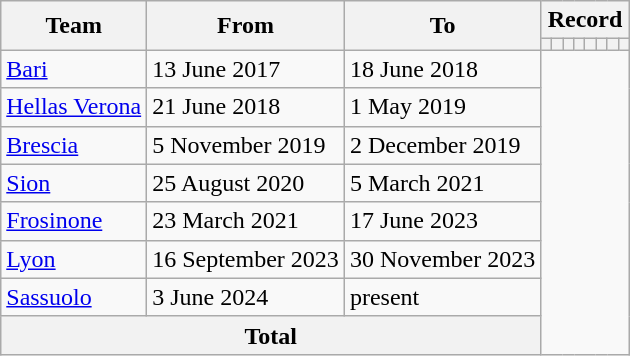<table class=wikitable style="text-align: center">
<tr>
<th rowspan=2>Team</th>
<th rowspan=2>From</th>
<th rowspan=2>To</th>
<th colspan=8>Record</th>
</tr>
<tr>
<th></th>
<th></th>
<th></th>
<th></th>
<th></th>
<th></th>
<th></th>
<th></th>
</tr>
<tr>
<td align=left><a href='#'>Bari</a></td>
<td align=left>13 June 2017</td>
<td align=left>18 June 2018<br></td>
</tr>
<tr>
<td align=left><a href='#'>Hellas Verona</a></td>
<td align=left>21 June 2018</td>
<td align=left>1 May 2019<br></td>
</tr>
<tr>
<td align=left><a href='#'>Brescia</a></td>
<td align=left>5 November 2019</td>
<td align=left>2 December 2019<br></td>
</tr>
<tr>
<td align=left><a href='#'>Sion</a></td>
<td align=left>25 August 2020</td>
<td align=left>5 March 2021<br></td>
</tr>
<tr>
<td align=left><a href='#'>Frosinone</a></td>
<td align=left>23 March 2021</td>
<td align=left>17 June 2023<br></td>
</tr>
<tr>
<td align=left><a href='#'>Lyon</a></td>
<td align=left>16 September 2023</td>
<td align=left>30 November 2023<br></td>
</tr>
<tr>
<td align=left><a href='#'>Sassuolo</a></td>
<td align=left>3 June 2024</td>
<td align=left>present<br></td>
</tr>
<tr>
<th colspan="3">Total<br></th>
</tr>
</table>
